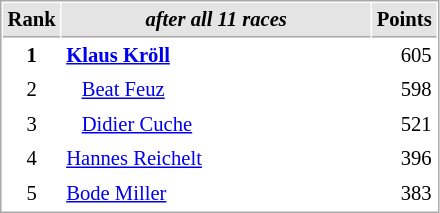<table cellspacing="1" cellpadding="3" style="border:1px solid #AAAAAA;font-size:86%">
<tr bgcolor="#E4E4E4">
<th style="border-bottom:1px solid #AAAAAA" width=10>Rank</th>
<th style="border-bottom:1px solid #AAAAAA" width=200><strong><em>after all 11 races</em></strong></th>
<th style="border-bottom:1px solid #AAAAAA" width=20>Points</th>
</tr>
<tr>
<td align="center"><strong>1</strong></td>
<td> <strong><a href='#'>Klaus Kröll</a></strong></td>
<td align="right">605</td>
</tr>
<tr>
<td align="center">2</td>
<td>   <a href='#'>Beat Feuz</a></td>
<td align="right">598</td>
</tr>
<tr>
<td align="center">3</td>
<td>   <a href='#'>Didier Cuche</a></td>
<td align="right">521</td>
</tr>
<tr>
<td align="center">4</td>
<td> <a href='#'>Hannes Reichelt</a></td>
<td align="right">396</td>
</tr>
<tr>
<td align="center">5</td>
<td> <a href='#'>Bode Miller</a></td>
<td align="right">383</td>
</tr>
</table>
